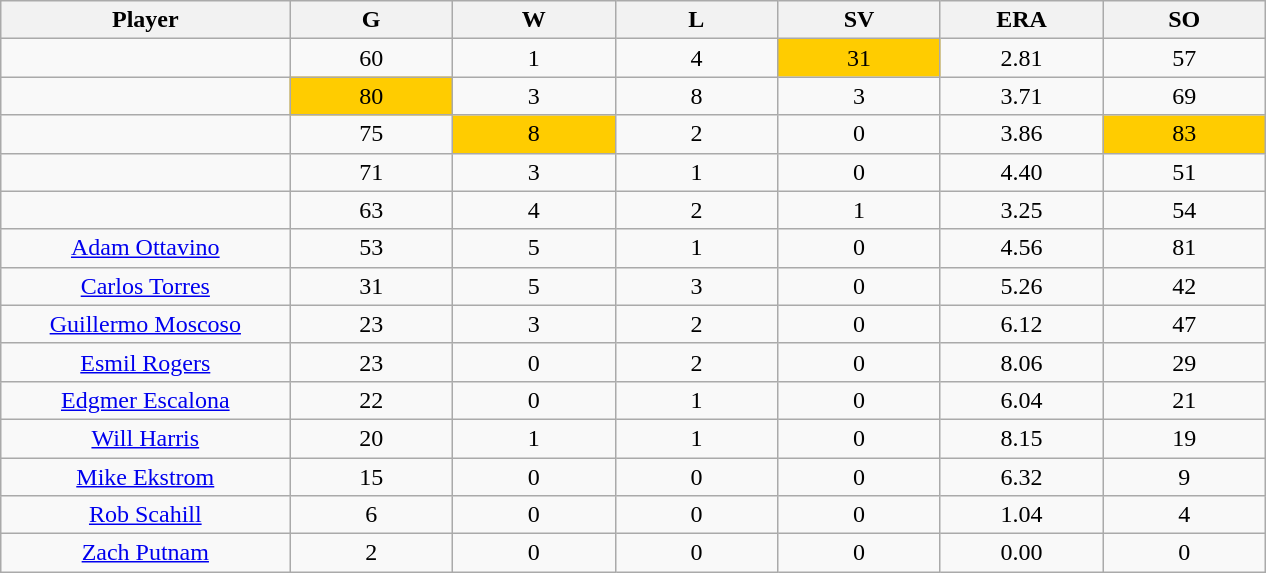<table class="wikitable sortable">
<tr>
<th bgcolor="#DDDDFF" width="16%">Player</th>
<th bgcolor="#DDDDFF" width="9%">G</th>
<th bgcolor="#DDDDFF" width="9%">W</th>
<th bgcolor="#DDDDFF" width="9%">L</th>
<th bgcolor="#DDDDFF" width="9%">SV</th>
<th bgcolor="#DDDDFF" width="9%">ERA</th>
<th bgcolor="#DDDDFF" width="9%">SO</th>
</tr>
<tr align="center">
<td></td>
<td>60</td>
<td>1</td>
<td>4</td>
<td bgcolor="#FFCC00">31</td>
<td>2.81</td>
<td>57</td>
</tr>
<tr align=center>
<td></td>
<td bgcolor="#FFCC00">80</td>
<td>3</td>
<td>8</td>
<td>3</td>
<td>3.71</td>
<td>69</td>
</tr>
<tr align="center">
<td></td>
<td>75</td>
<td bgcolor="#FFCC00">8</td>
<td>2</td>
<td>0</td>
<td>3.86</td>
<td bgcolor="#FFCC00">83</td>
</tr>
<tr align="center">
<td></td>
<td>71</td>
<td>3</td>
<td>1</td>
<td>0</td>
<td>4.40</td>
<td>51</td>
</tr>
<tr align="center">
<td></td>
<td>63</td>
<td>4</td>
<td>2</td>
<td>1</td>
<td>3.25</td>
<td>54</td>
</tr>
<tr align="center">
<td><a href='#'>Adam Ottavino</a></td>
<td>53</td>
<td>5</td>
<td>1</td>
<td>0</td>
<td>4.56</td>
<td>81</td>
</tr>
<tr align=center>
<td><a href='#'>Carlos Torres</a></td>
<td>31</td>
<td>5</td>
<td>3</td>
<td>0</td>
<td>5.26</td>
<td>42</td>
</tr>
<tr align=center>
<td><a href='#'>Guillermo Moscoso</a></td>
<td>23</td>
<td>3</td>
<td>2</td>
<td>0</td>
<td>6.12</td>
<td>47</td>
</tr>
<tr align=center>
<td><a href='#'>Esmil Rogers</a></td>
<td>23</td>
<td>0</td>
<td>2</td>
<td>0</td>
<td>8.06</td>
<td>29</td>
</tr>
<tr align=center>
<td><a href='#'>Edgmer Escalona</a></td>
<td>22</td>
<td>0</td>
<td>1</td>
<td>0</td>
<td>6.04</td>
<td>21</td>
</tr>
<tr align=center>
<td><a href='#'>Will Harris</a></td>
<td>20</td>
<td>1</td>
<td>1</td>
<td>0</td>
<td>8.15</td>
<td>19</td>
</tr>
<tr align=center>
<td><a href='#'>Mike Ekstrom</a></td>
<td>15</td>
<td>0</td>
<td>0</td>
<td>0</td>
<td>6.32</td>
<td>9</td>
</tr>
<tr align=center>
<td><a href='#'>Rob Scahill</a></td>
<td>6</td>
<td>0</td>
<td>0</td>
<td>0</td>
<td>1.04</td>
<td>4</td>
</tr>
<tr align=center>
<td><a href='#'>Zach Putnam</a></td>
<td>2</td>
<td>0</td>
<td>0</td>
<td>0</td>
<td>0.00</td>
<td>0</td>
</tr>
</table>
